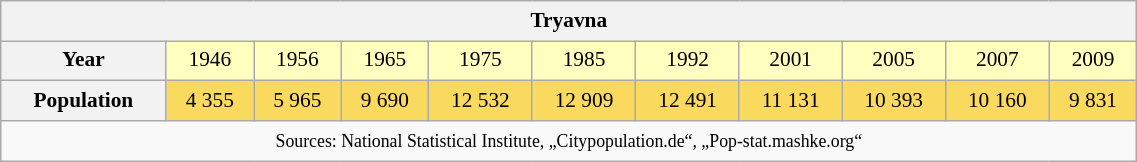<table width="60%" class="wikitable" style="text-align:center;font-size:89%;line-height:140%">
<tr>
<th colspan=11>Tryavna</th>
</tr>
<tr>
<th style="text-align:center">Year</th>
<td style="background:#FFFFC0">1946</td>
<td style="background:#FFFFC0">1956</td>
<td style="background:#FFFFC0">1965</td>
<td style="background:#FFFFC0">1975</td>
<td style="background:#FFFFC0">1985</td>
<td style="background:#FFFFC0">1992</td>
<td style="background:#FFFFC0">2001</td>
<td style="background:#FFFFC0">2005</td>
<td style="background:#FFFFC0">2007</td>
<td style="background:#FFFFC0">2009</td>
</tr>
<tr>
<th style="text-align:center">Population</th>
<td style="background:#FADA5E">4 355</td>
<td style="background:#FADA5E">5 965</td>
<td style="background:#FADA5E">9 690</td>
<td style="background:#FADA5E">12 532</td>
<td style="background:#FADA5E">12 909</td>
<td style="background:#FADA5E">12 491</td>
<td style="background:#FADA5E">11 131</td>
<td style="background:#FADA5E">10 393</td>
<td style="background:#FADA5E">10 160</td>
<td style="background:#FADA5E">9 831</td>
</tr>
<tr>
<td colspan=11><small>Sources: National Statistical Institute, „Citypopulation.de“, „Pop-stat.mashke.org“</small></td>
</tr>
</table>
